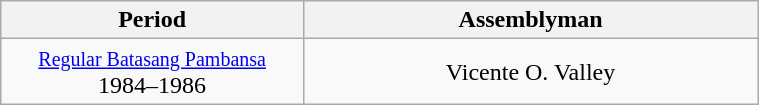<table class="wikitable" style="text-align:center; width:40%;">
<tr>
<th width="40%">Period</th>
<th>Assemblyman</th>
</tr>
<tr>
<td><small><a href='#'>Regular Batasang Pambansa</a></small><br>1984–1986</td>
<td>Vicente O. Valley</td>
</tr>
</table>
